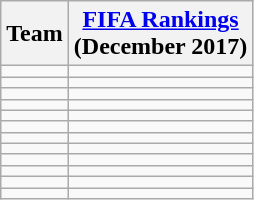<table class="wikitable sortable" style="text-align: left;">
<tr>
<th>Team</th>
<th><a href='#'>FIFA Rankings</a><br>(December 2017)</th>
</tr>
<tr>
<td></td>
<td></td>
</tr>
<tr>
<td></td>
<td></td>
</tr>
<tr>
<td></td>
<td></td>
</tr>
<tr>
<td></td>
<td></td>
</tr>
<tr>
<td></td>
<td></td>
</tr>
<tr>
<td></td>
<td></td>
</tr>
<tr>
<td></td>
<td></td>
</tr>
<tr>
<td></td>
<td></td>
</tr>
<tr>
<td></td>
<td></td>
</tr>
<tr>
<td></td>
<td></td>
</tr>
<tr>
<td></td>
<td></td>
</tr>
<tr>
<td></td>
<td></td>
</tr>
</table>
